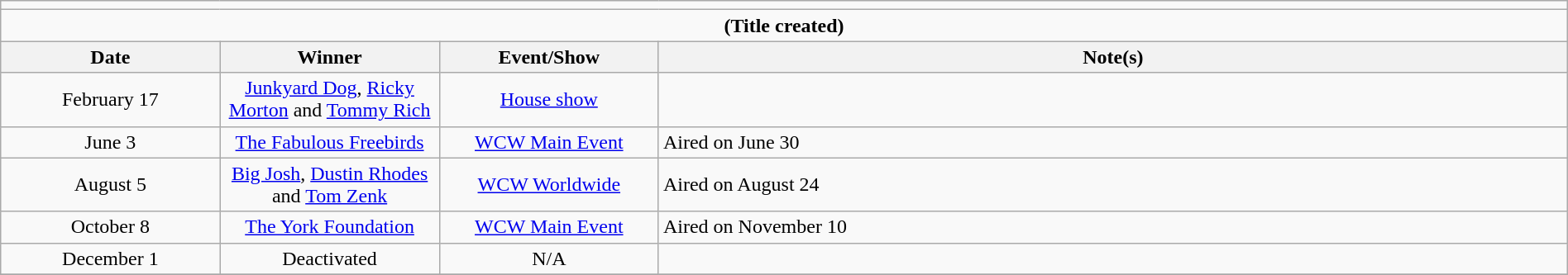<table class="wikitable" style="text-align:center; width:100%;">
<tr>
<td colspan="5"></td>
</tr>
<tr>
<td colspan="5"><strong>(Title created)</strong></td>
</tr>
<tr>
<th width=14%>Date</th>
<th width=14%>Winner</th>
<th width=14%>Event/Show</th>
<th width=58%>Note(s)</th>
</tr>
<tr>
<td>February 17</td>
<td><a href='#'>Junkyard Dog</a>, <a href='#'>Ricky Morton</a> and <a href='#'>Tommy Rich</a></td>
<td><a href='#'>House show</a></td>
<td align=left></td>
</tr>
<tr>
<td>June 3</td>
<td><a href='#'>The Fabulous Freebirds</a><br></td>
<td><a href='#'>WCW Main Event</a></td>
<td align=left>Aired on June 30</td>
</tr>
<tr>
<td>August 5</td>
<td><a href='#'>Big Josh</a>, <a href='#'>Dustin Rhodes</a> and <a href='#'>Tom Zenk</a></td>
<td><a href='#'>WCW Worldwide</a></td>
<td align=left>Aired on August 24</td>
</tr>
<tr>
<td>October 8</td>
<td><a href='#'>The York Foundation</a><br></td>
<td><a href='#'>WCW Main Event</a></td>
<td align=left>Aired on November 10</td>
</tr>
<tr>
<td>December 1</td>
<td>Deactivated</td>
<td>N/A</td>
<td align=left></td>
</tr>
<tr>
</tr>
</table>
